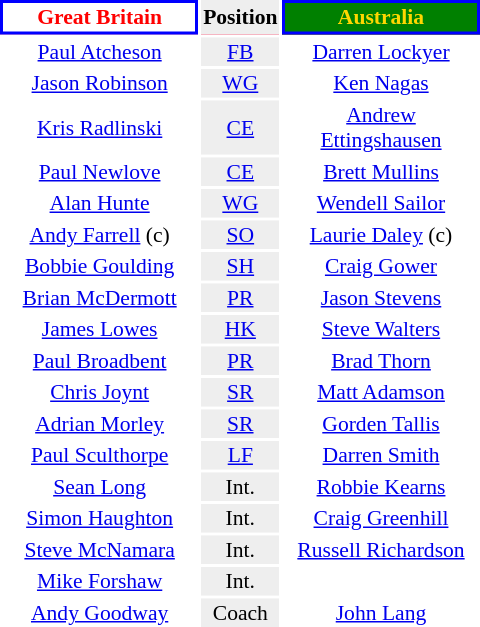<table align=right style="font-size:90%; margin-left:1em">
<tr bgcolor=#FF0033>
<th align="centre" width="126" style="border: 2px solid blue; background: white; color: red">Great Britain</th>
<th align="center" style="background: #eeeeee; color: black">Position</th>
<th align="centre" width="126" style="border: 2px solid blue; background: green; color: gold">Australia</th>
</tr>
<tr>
<td align="center"><a href='#'>Paul Atcheson</a></td>
<td align="center" style="background: #eeeeee"><a href='#'>FB</a></td>
<td align="center"><a href='#'>Darren Lockyer</a></td>
</tr>
<tr>
<td align="center"><a href='#'>Jason Robinson</a></td>
<td align="center" style="background: #eeeeee"><a href='#'>WG</a></td>
<td align="center"><a href='#'>Ken Nagas</a></td>
</tr>
<tr>
<td align="center"><a href='#'>Kris Radlinski</a></td>
<td align="center" style="background: #eeeeee"><a href='#'>CE</a></td>
<td align="center"><a href='#'>Andrew Ettingshausen</a></td>
</tr>
<tr>
<td align="center"><a href='#'>Paul Newlove</a></td>
<td align="center" style="background: #eeeeee"><a href='#'>CE</a></td>
<td align="center"><a href='#'>Brett Mullins</a></td>
</tr>
<tr>
<td align="center"><a href='#'>Alan Hunte</a></td>
<td align="center" style="background: #eeeeee"><a href='#'>WG</a></td>
<td align="center"><a href='#'>Wendell Sailor</a></td>
</tr>
<tr>
<td align="center"><a href='#'>Andy Farrell</a> (c)</td>
<td align="center" style="background: #eeeeee"><a href='#'>SO</a></td>
<td align="center"><a href='#'>Laurie Daley</a> (c)</td>
</tr>
<tr>
<td align="center"><a href='#'>Bobbie Goulding</a></td>
<td align="center" style="background: #eeeeee"><a href='#'>SH</a></td>
<td align="center"><a href='#'>Craig Gower</a></td>
</tr>
<tr>
<td align="center"><a href='#'>Brian McDermott</a></td>
<td align="center" style="background: #eeeeee"><a href='#'>PR</a></td>
<td align="center"><a href='#'>Jason Stevens</a></td>
</tr>
<tr>
<td align="center"><a href='#'>James Lowes</a></td>
<td align="center" style="background: #eeeeee"><a href='#'>HK</a></td>
<td align="center"><a href='#'>Steve Walters</a></td>
</tr>
<tr>
<td align="center"><a href='#'>Paul Broadbent</a></td>
<td align="center" style="background: #eeeeee"><a href='#'>PR</a></td>
<td align="center"><a href='#'>Brad Thorn</a></td>
</tr>
<tr>
<td align="center"><a href='#'>Chris Joynt</a></td>
<td align="center" style="background: #eeeeee"><a href='#'>SR</a></td>
<td align="center"><a href='#'>Matt Adamson</a></td>
</tr>
<tr>
<td align="center"><a href='#'>Adrian Morley</a></td>
<td align="center" style="background: #eeeeee"><a href='#'>SR</a></td>
<td align="center"><a href='#'>Gorden Tallis</a></td>
</tr>
<tr>
<td align="center"><a href='#'>Paul Sculthorpe</a></td>
<td align="center" style="background: #eeeeee"><a href='#'>LF</a></td>
<td align="center"><a href='#'>Darren Smith</a></td>
</tr>
<tr>
<td align="center"><a href='#'>Sean Long</a></td>
<td align="center" style="background: #eeeeee">Int.</td>
<td align="center"><a href='#'>Robbie Kearns</a></td>
</tr>
<tr>
<td align="center"><a href='#'>Simon Haughton</a></td>
<td align="center" style="background: #eeeeee">Int.</td>
<td align="center"><a href='#'>Craig Greenhill</a></td>
</tr>
<tr>
<td align="center"><a href='#'>Steve McNamara</a></td>
<td align="center" style="background: #eeeeee">Int.</td>
<td align="center"><a href='#'>Russell Richardson</a></td>
</tr>
<tr>
<td align="center"><a href='#'>Mike Forshaw</a></td>
<td align="center" style="background: #eeeeee">Int.</td>
<td align="center"></td>
</tr>
<tr>
<td align="center"><a href='#'>Andy Goodway</a></td>
<td align="center" style="background: #eeeeee">Coach</td>
<td align="center"><a href='#'>John Lang</a></td>
</tr>
</table>
